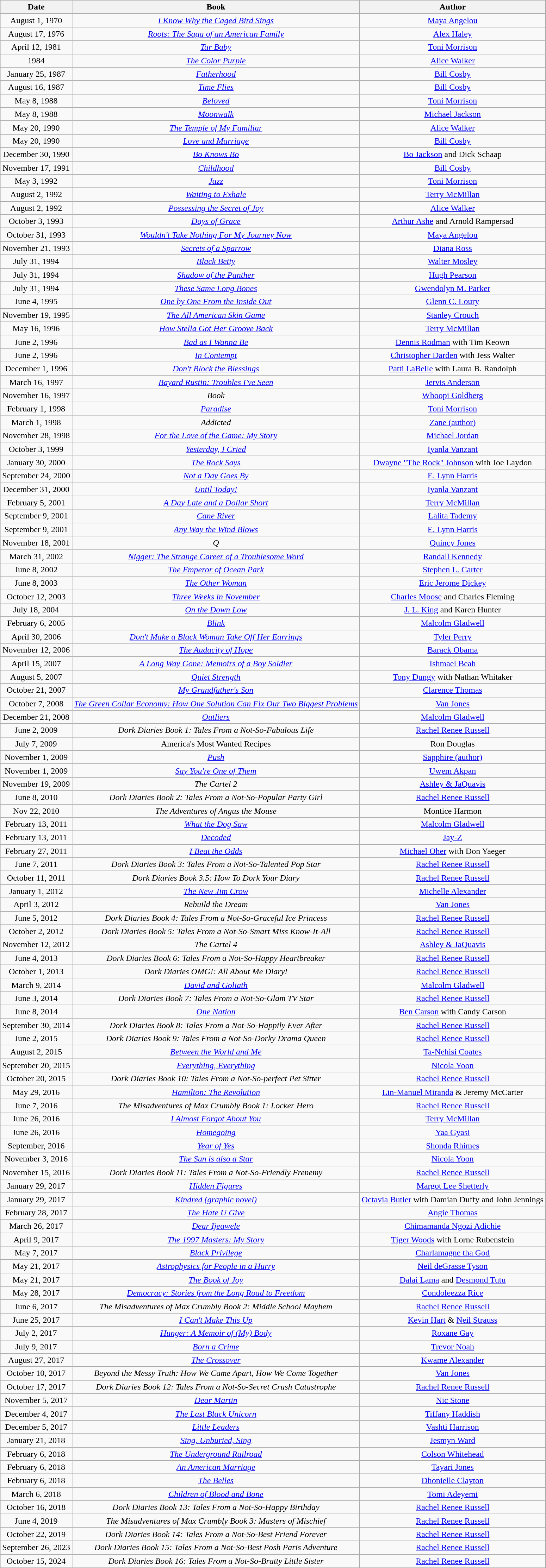<table class="wikitable sortable" style="text-align: center">
<tr>
<th>Date</th>
<th>Book</th>
<th>Author</th>
</tr>
<tr>
<td>August 1, 1970</td>
<td><em><a href='#'>I Know Why the Caged Bird Sings</a></em></td>
<td><a href='#'>Maya Angelou</a></td>
</tr>
<tr>
<td>August 17, 1976</td>
<td><em><a href='#'>Roots: The Saga of an American Family</a></em></td>
<td><a href='#'>Alex Haley</a></td>
</tr>
<tr>
<td>April 12, 1981</td>
<td><em><a href='#'>Tar Baby</a></em></td>
<td><a href='#'>Toni Morrison</a></td>
</tr>
<tr>
<td>1984</td>
<td><em><a href='#'>The Color Purple</a></em></td>
<td><a href='#'>Alice Walker</a></td>
</tr>
<tr>
<td>January 25, 1987</td>
<td><em><a href='#'>Fatherhood</a></em></td>
<td><a href='#'>Bill Cosby</a></td>
</tr>
<tr>
<td>August 16, 1987</td>
<td><em><a href='#'>Time Flies</a></em></td>
<td><a href='#'>Bill Cosby</a></td>
</tr>
<tr>
<td>May 8, 1988</td>
<td><em><a href='#'>Beloved</a></em></td>
<td><a href='#'>Toni Morrison</a></td>
</tr>
<tr>
<td>May 8, 1988</td>
<td><em><a href='#'>Moonwalk</a></em></td>
<td><a href='#'>Michael Jackson</a></td>
</tr>
<tr>
<td>May 20, 1990</td>
<td><em><a href='#'>The Temple of My Familiar</a></em></td>
<td><a href='#'>Alice Walker</a></td>
</tr>
<tr>
<td>May 20, 1990</td>
<td><em><a href='#'>Love and Marriage</a></em></td>
<td><a href='#'>Bill Cosby</a></td>
</tr>
<tr>
<td>December 30, 1990</td>
<td><em><a href='#'>Bo Knows Bo</a></em></td>
<td><a href='#'>Bo Jackson</a> and Dick Schaap</td>
</tr>
<tr>
<td>November 17, 1991</td>
<td><em><a href='#'>Childhood</a></em></td>
<td><a href='#'>Bill Cosby</a></td>
</tr>
<tr>
<td>May 3, 1992</td>
<td><em><a href='#'>Jazz</a></em></td>
<td><a href='#'>Toni Morrison</a></td>
</tr>
<tr>
<td>August 2, 1992</td>
<td><em><a href='#'>Waiting to Exhale</a></em></td>
<td><a href='#'>Terry McMillan</a></td>
</tr>
<tr>
<td>August 2, 1992</td>
<td><em><a href='#'>Possessing the Secret of Joy</a></em></td>
<td><a href='#'>Alice Walker</a></td>
</tr>
<tr>
<td>October 3, 1993</td>
<td><em><a href='#'>Days of Grace</a></em></td>
<td><a href='#'>Arthur Ashe</a> and Arnold Rampersad</td>
</tr>
<tr>
<td>October 31, 1993</td>
<td><em><a href='#'>Wouldn't Take Nothing For My Journey Now</a></em></td>
<td><a href='#'>Maya Angelou</a></td>
</tr>
<tr>
<td>November 21, 1993</td>
<td><em><a href='#'>Secrets of a Sparrow</a></em></td>
<td><a href='#'>Diana Ross</a></td>
</tr>
<tr>
<td>July 31, 1994</td>
<td><em><a href='#'>Black Betty</a></em></td>
<td><a href='#'>Walter Mosley</a></td>
</tr>
<tr>
<td>July 31, 1994</td>
<td><em><a href='#'>Shadow of the Panther</a></em></td>
<td><a href='#'>Hugh Pearson</a></td>
</tr>
<tr>
<td>July 31, 1994</td>
<td><em><a href='#'>These Same Long Bones</a></em></td>
<td><a href='#'>Gwendolyn M. Parker</a></td>
</tr>
<tr>
<td>June 4, 1995</td>
<td><em><a href='#'>One by One From the Inside Out</a></em></td>
<td><a href='#'>Glenn C. Loury</a></td>
</tr>
<tr>
<td>November 19, 1995</td>
<td><em><a href='#'>The All American Skin Game</a></em></td>
<td><a href='#'>Stanley Crouch</a></td>
</tr>
<tr>
<td>May 16, 1996</td>
<td><em><a href='#'>How Stella Got Her Groove Back</a></em></td>
<td><a href='#'>Terry McMillan</a></td>
</tr>
<tr>
<td>June 2, 1996</td>
<td><em><a href='#'>Bad as I Wanna Be</a></em></td>
<td><a href='#'>Dennis Rodman</a> with Tim Keown</td>
</tr>
<tr>
<td>June 2, 1996</td>
<td><em><a href='#'>In Contempt</a></em></td>
<td><a href='#'>Christopher Darden</a> with Jess Walter</td>
</tr>
<tr>
<td>December 1, 1996</td>
<td><em><a href='#'>Don't Block the Blessings</a></em></td>
<td><a href='#'>Patti LaBelle</a> with Laura B. Randolph</td>
</tr>
<tr>
<td>March 16, 1997</td>
<td><em><a href='#'>Bayard Rustin: Troubles I've Seen</a></em></td>
<td><a href='#'>Jervis Anderson</a></td>
</tr>
<tr>
<td>November 16, 1997</td>
<td><em>Book</em></td>
<td><a href='#'>Whoopi Goldberg</a></td>
</tr>
<tr>
<td>February 1, 1998</td>
<td><em><a href='#'>Paradise</a></em></td>
<td><a href='#'>Toni Morrison</a></td>
</tr>
<tr>
<td>March 1, 1998</td>
<td><em>Addicted</em></td>
<td><a href='#'>Zane (author)</a></td>
</tr>
<tr>
<td>November 28, 1998</td>
<td><em><a href='#'>For the Love of the Game: My Story</a></em></td>
<td><a href='#'>Michael Jordan</a></td>
</tr>
<tr>
<td>October 3, 1999</td>
<td><em><a href='#'>Yesterday, I Cried</a></em></td>
<td><a href='#'>Iyanla Vanzant</a></td>
</tr>
<tr>
<td>January 30, 2000</td>
<td><em><a href='#'>The Rock Says</a></em></td>
<td><a href='#'>Dwayne "The Rock" Johnson</a> with Joe Laydon</td>
</tr>
<tr>
</tr>
<tr>
<td>September 24, 2000</td>
<td><em><a href='#'>Not a Day Goes By</a></em></td>
<td><a href='#'>E. Lynn Harris</a></td>
</tr>
<tr>
<td>December 31, 2000</td>
<td><em><a href='#'>Until Today!</a></em></td>
<td><a href='#'>Iyanla Vanzant</a></td>
</tr>
<tr>
<td>February 5, 2001</td>
<td><em><a href='#'>A Day Late and a Dollar Short</a></em></td>
<td><a href='#'>Terry McMillan</a></td>
</tr>
<tr>
<td>September 9, 2001</td>
<td><em><a href='#'>Cane River</a></em></td>
<td><a href='#'>Lalita Tademy</a></td>
</tr>
<tr>
<td>September 9, 2001</td>
<td><em><a href='#'>Any Way the Wind Blows</a></em></td>
<td><a href='#'>E. Lynn Harris</a></td>
</tr>
<tr>
<td>November 18, 2001</td>
<td><em>Q</em></td>
<td><a href='#'>Quincy Jones</a></td>
</tr>
<tr>
<td>March 31, 2002</td>
<td><em><a href='#'>Nigger: The Strange Career of a Troublesome Word</a></em></td>
<td><a href='#'>Randall Kennedy</a></td>
</tr>
<tr>
<td>June 8, 2002</td>
<td><em><a href='#'>The Emperor of Ocean Park</a></em></td>
<td><a href='#'>Stephen L. Carter</a></td>
</tr>
<tr>
<td>June 8, 2003</td>
<td><em><a href='#'>The Other Woman</a></em></td>
<td><a href='#'>Eric Jerome Dickey</a></td>
</tr>
<tr>
<td>October 12, 2003</td>
<td><em><a href='#'>Three Weeks in November</a></em></td>
<td><a href='#'>Charles Moose</a> and Charles Fleming</td>
</tr>
<tr>
<td>July 18, 2004</td>
<td><em><a href='#'>On the Down Low</a></em></td>
<td><a href='#'>J. L. King</a> and Karen Hunter</td>
</tr>
<tr>
<td>February 6, 2005</td>
<td><em><a href='#'>Blink</a></em></td>
<td><a href='#'>Malcolm Gladwell</a></td>
</tr>
<tr>
<td>April 30, 2006</td>
<td><em><a href='#'>Don't Make a Black Woman Take Off Her Earrings</a></em></td>
<td><a href='#'>Tyler Perry</a></td>
</tr>
<tr>
<td>November 12, 2006</td>
<td><em><a href='#'>The Audacity of Hope</a></em></td>
<td><a href='#'>Barack Obama</a></td>
</tr>
<tr>
<td>April 15, 2007</td>
<td><em><a href='#'>A Long Way Gone: Memoirs of a Boy Soldier</a></em></td>
<td><a href='#'>Ishmael Beah</a></td>
</tr>
<tr>
<td>August 5, 2007</td>
<td><em><a href='#'>Quiet Strength</a></em></td>
<td><a href='#'>Tony Dungy</a> with Nathan Whitaker</td>
</tr>
<tr>
<td>October 21, 2007</td>
<td><em><a href='#'>My Grandfather's Son</a></em></td>
<td><a href='#'>Clarence Thomas</a></td>
</tr>
<tr>
<td>October 7, 2008</td>
<td><em><a href='#'>The Green Collar Economy: How One Solution Can Fix Our Two Biggest Problems</a></em></td>
<td><a href='#'>Van Jones</a></td>
</tr>
<tr>
<td>December 21, 2008</td>
<td><em><a href='#'>Outliers</a></em></td>
<td><a href='#'>Malcolm Gladwell</a></td>
</tr>
<tr>
<td>June 2, 2009</td>
<td><em>Dork Diaries Book 1: Tales From a Not-So-Fabulous Life</em></td>
<td><a href='#'>Rachel Renee Russell</a></td>
</tr>
<tr>
<td>July 7, 2009</td>
<td>America's Most Wanted Recipes</td>
<td>Ron Douglas</td>
</tr>
<tr>
<td>November 1, 2009</td>
<td><em><a href='#'>Push</a></em></td>
<td><a href='#'>Sapphire (author)</a></td>
</tr>
<tr>
<td>November 1, 2009</td>
<td><em><a href='#'>Say You're One of Them</a></em></td>
<td><a href='#'>Uwem Akpan</a></td>
</tr>
<tr>
<td>November 19, 2009</td>
<td><em>The Cartel 2</em></td>
<td><a href='#'>Ashley & JaQuavis</a></td>
</tr>
<tr>
<td>June 8, 2010</td>
<td><em>Dork Diaries Book 2: Tales From a Not-So-Popular Party Girl</em></td>
<td><a href='#'>Rachel Renee Russell</a></td>
</tr>
<tr>
<td>Nov 22, 2010</td>
<td><em>The Adventures of Angus the Mouse</em></td>
<td>Montice Harmon</td>
</tr>
<tr>
<td>February 13, 2011</td>
<td><em><a href='#'>What the Dog Saw</a></em></td>
<td><a href='#'>Malcolm Gladwell</a></td>
</tr>
<tr>
<td>February 13, 2011</td>
<td><em><a href='#'>Decoded</a></em></td>
<td><a href='#'>Jay-Z</a></td>
</tr>
<tr>
<td>February 27, 2011</td>
<td><em><a href='#'>I Beat the Odds</a></em></td>
<td><a href='#'>Michael Oher</a> with Don Yaeger</td>
</tr>
<tr>
<td>June 7, 2011</td>
<td><em>Dork Diaries Book 3: Tales From a Not-So-Talented Pop Star</em></td>
<td><a href='#'>Rachel Renee Russell</a></td>
</tr>
<tr>
<td>October 11, 2011</td>
<td><em>Dork Diaries Book 3.5: How To Dork Your Diary</em></td>
<td><a href='#'>Rachel Renee Russell</a></td>
</tr>
<tr>
<td>January 1, 2012</td>
<td><em><a href='#'>The New Jim Crow</a></em></td>
<td><a href='#'>Michelle Alexander</a></td>
</tr>
<tr>
<td>April 3, 2012</td>
<td><em>Rebuild the Dream</em></td>
<td><a href='#'>Van Jones</a></td>
</tr>
<tr>
<td>June 5, 2012</td>
<td><em>Dork Diaries Book 4: Tales From a Not-So-Graceful Ice Princess</em></td>
<td><a href='#'>Rachel Renee Russell</a></td>
</tr>
<tr>
<td>October 2, 2012</td>
<td><em>Dork Diaries Book 5: Tales From a Not-So-Smart Miss Know-It-All</em></td>
<td><a href='#'>Rachel Renee Russell</a></td>
</tr>
<tr>
<td>November 12, 2012</td>
<td><em>The Cartel 4</em></td>
<td><a href='#'>Ashley & JaQuavis</a></td>
</tr>
<tr>
<td>June 4, 2013</td>
<td><em>Dork Diaries Book 6: Tales From a Not-So-Happy Heartbreaker</em></td>
<td><a href='#'>Rachel Renee Russell</a></td>
</tr>
<tr>
<td>October 1, 2013</td>
<td><em>Dork Diaries OMG!: All About Me Diary!</em></td>
<td><a href='#'>Rachel Renee Russell</a></td>
</tr>
<tr>
<td>March 9, 2014</td>
<td><em><a href='#'>David and Goliath</a></em></td>
<td><a href='#'>Malcolm Gladwell</a></td>
</tr>
<tr>
<td>June 3, 2014</td>
<td><em>Dork Diaries Book 7: Tales From a Not-So-Glam TV Star</em></td>
<td><a href='#'>Rachel Renee Russell</a></td>
</tr>
<tr>
<td>June 8, 2014</td>
<td><em><a href='#'>One Nation</a></em></td>
<td><a href='#'>Ben Carson</a> with Candy Carson</td>
</tr>
<tr>
<td>September 30, 2014</td>
<td><em>Dork Diaries Book 8: Tales From a Not-So-Happily Ever After</em></td>
<td><a href='#'>Rachel Renee Russell</a></td>
</tr>
<tr>
<td>June 2, 2015</td>
<td><em>Dork Diaries Book 9: Tales From a Not-So-Dorky Drama Queen</em></td>
<td><a href='#'>Rachel Renee Russell</a></td>
</tr>
<tr>
<td>August 2, 2015</td>
<td><em><a href='#'>Between the World and Me</a></em></td>
<td><a href='#'>Ta-Nehisi Coates</a></td>
</tr>
<tr>
<td>September 20, 2015</td>
<td><em><a href='#'>Everything, Everything</a></em></td>
<td><a href='#'>Nicola Yoon</a></td>
</tr>
<tr>
<td>October 20, 2015</td>
<td><em>Dork Diaries Book 10: Tales From a Not-So-perfect Pet Sitter</em></td>
<td><a href='#'>Rachel Renee Russell</a></td>
</tr>
<tr>
<td>May 29, 2016</td>
<td><em><a href='#'>Hamilton: The Revolution</a></em></td>
<td><a href='#'>Lin-Manuel Miranda</a> & Jeremy McCarter</td>
</tr>
<tr>
<td>June 7, 2016</td>
<td><em>The Misadventures of Max Crumbly Book 1: Locker Hero</em></td>
<td><a href='#'>Rachel Renee Russell</a></td>
</tr>
<tr>
<td>June 26, 2016</td>
<td><em><a href='#'>I Almost Forgot About You</a></em></td>
<td><a href='#'>Terry McMillan</a></td>
</tr>
<tr>
<td>June 26, 2016</td>
<td><em><a href='#'>Homegoing</a></em></td>
<td><a href='#'>Yaa Gyasi</a></td>
</tr>
<tr>
<td>September, 2016</td>
<td><em><a href='#'>Year of Yes</a></em></td>
<td><a href='#'>Shonda Rhimes</a></td>
</tr>
<tr>
<td>November 3, 2016</td>
<td><em><a href='#'>The Sun is also a Star</a></em></td>
<td><a href='#'>Nicola Yoon</a></td>
</tr>
<tr>
<td>November 15, 2016</td>
<td><em>Dork Diaries Book 11: Tales From a Not-So-Friendly Frenemy</em></td>
<td><a href='#'>Rachel Renee Russell</a></td>
</tr>
<tr>
<td>January 29, 2017</td>
<td><em><a href='#'>Hidden Figures</a></em></td>
<td><a href='#'>Margot Lee Shetterly</a></td>
</tr>
<tr>
<td>January 29, 2017</td>
<td><em><a href='#'>Kindred (graphic novel)</a></em></td>
<td><a href='#'>Octavia Butler</a> with Damian Duffy and John Jennings</td>
</tr>
<tr>
<td>February 28, 2017</td>
<td><em><a href='#'>The Hate U Give</a></em></td>
<td><a href='#'>Angie Thomas</a></td>
</tr>
<tr>
<td>March 26, 2017</td>
<td><em><a href='#'>Dear Ijeawele</a></em></td>
<td><a href='#'>Chimamanda Ngozi Adichie</a></td>
</tr>
<tr>
<td>April 9, 2017</td>
<td><em><a href='#'>The 1997 Masters: My Story</a></em></td>
<td><a href='#'>Tiger Woods</a> with Lorne Rubenstein</td>
</tr>
<tr>
<td>May 7, 2017</td>
<td><em><a href='#'>Black Privilege</a></em></td>
<td><a href='#'>Charlamagne tha God</a></td>
</tr>
<tr>
<td>May 21, 2017</td>
<td><em><a href='#'>Astrophysics for People in a Hurry</a></em></td>
<td><a href='#'>Neil deGrasse Tyson</a></td>
</tr>
<tr>
<td>May 21, 2017</td>
<td><em><a href='#'>The Book of Joy</a></em></td>
<td><a href='#'>Dalai Lama</a> and <a href='#'>Desmond Tutu</a></td>
</tr>
<tr>
<td>May 28, 2017</td>
<td><em><a href='#'>Democracy: Stories from the Long Road to Freedom</a></em></td>
<td><a href='#'>Condoleezza Rice</a></td>
</tr>
<tr>
<td>June 6, 2017</td>
<td><em>The Misadventures of Max Crumbly Book 2: Middle School Mayhem</em></td>
<td><a href='#'>Rachel Renee Russell</a></td>
</tr>
<tr>
<td>June 25, 2017</td>
<td><em><a href='#'>I Can't Make This Up</a></em></td>
<td><a href='#'>Kevin Hart</a> & <a href='#'>Neil Strauss</a></td>
</tr>
<tr>
<td>July 2, 2017</td>
<td><em><a href='#'>Hunger: A Memoir of (My) Body</a></em></td>
<td><a href='#'>Roxane Gay</a></td>
</tr>
<tr>
<td>July 9, 2017</td>
<td><em><a href='#'>Born a Crime</a></em></td>
<td><a href='#'>Trevor Noah</a></td>
</tr>
<tr>
<td>August 27, 2017</td>
<td><em><a href='#'>The Crossover</a></em></td>
<td><a href='#'>Kwame Alexander</a></td>
</tr>
<tr>
<td>October 10, 2017</td>
<td><em>Beyond the Messy Truth: How We Came Apart, How We Come Together</em></td>
<td><a href='#'>Van Jones</a></td>
</tr>
<tr>
<td>October 17, 2017</td>
<td><em>Dork Diaries Book 12: Tales From a Not-So-Secret Crush Catastrophe</em></td>
<td><a href='#'>Rachel Renee Russell</a></td>
</tr>
<tr>
<td>November 5, 2017</td>
<td><em><a href='#'>Dear Martin</a></em></td>
<td><a href='#'>Nic Stone</a></td>
</tr>
<tr>
<td>December 4, 2017</td>
<td><em><a href='#'>The Last Black Unicorn</a></em></td>
<td><a href='#'>Tiffany Haddish</a></td>
</tr>
<tr>
<td>December 5, 2017</td>
<td><em><a href='#'>Little Leaders</a></em></td>
<td><a href='#'>Vashti Harrison</a></td>
</tr>
<tr>
<td>January 21, 2018</td>
<td><em><a href='#'>Sing, Unburied, Sing</a></em></td>
<td><a href='#'>Jesmyn Ward</a></td>
</tr>
<tr>
<td>February 6, 2018</td>
<td><em><a href='#'>The Underground Railroad</a></em></td>
<td><a href='#'>Colson Whitehead</a></td>
</tr>
<tr>
<td>February 6, 2018</td>
<td><em><a href='#'>An American Marriage</a></em></td>
<td><a href='#'>Tayari Jones</a></td>
</tr>
<tr>
<td>February 6, 2018</td>
<td><em><a href='#'>The Belles</a></em></td>
<td><a href='#'>Dhonielle Clayton</a></td>
</tr>
<tr>
<td>March 6, 2018</td>
<td><em><a href='#'>Children of Blood and Bone</a></em></td>
<td><a href='#'>Tomi Adeyemi</a></td>
</tr>
<tr>
<td>October 16, 2018</td>
<td><em>Dork Diaries Book 13: Tales From a Not-So-Happy Birthday</em></td>
<td><a href='#'>Rachel Renee Russell</a></td>
</tr>
<tr>
<td>June 4, 2019</td>
<td><em>The Misadventures of Max Crumbly Book 3: Masters of Mischief</em></td>
<td><a href='#'>Rachel Renee Russell</a></td>
</tr>
<tr>
<td>October 22, 2019</td>
<td><em>Dork Diaries Book 14: Tales From a Not-So-Best Friend Forever</em></td>
<td><a href='#'>Rachel Renee Russell</a></td>
</tr>
<tr>
<td>September 26, 2023</td>
<td><em>Dork Diaries Book 15: Tales From a Not-So-Best Posh Paris Adventure</em></td>
<td><a href='#'>Rachel Renee Russell</a></td>
</tr>
<tr>
<td>October 15, 2024</td>
<td><em>Dork Diaries Book 16: Tales From a Not-So-Bratty Little Sister</em></td>
<td><a href='#'>Rachel Renee Russell</a></td>
</tr>
</table>
